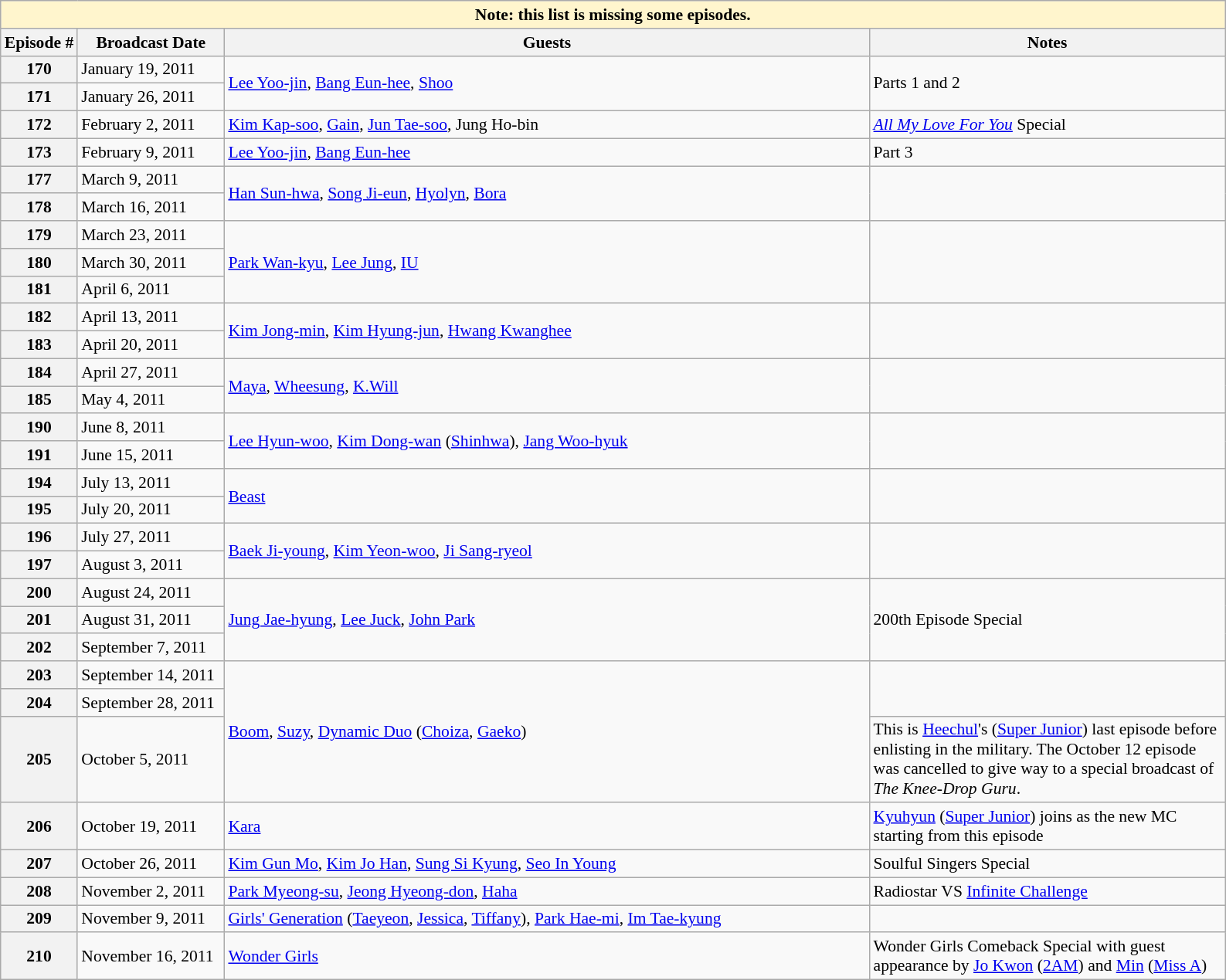<table class="wikitable" style="font-size: 90%;">
<tr>
<th Colspan="5" style="background:#FFF5CD;">Note: this list is missing some episodes.</th>
</tr>
<tr>
<th>Episode #</th>
<th width=120>Broadcast Date</th>
<th width=550>Guests</th>
<th width=300>Notes</th>
</tr>
<tr>
<th>170</th>
<td>January 19, 2011</td>
<td rowspan="2"><a href='#'>Lee Yoo-jin</a>, <a href='#'>Bang Eun-hee</a>, <a href='#'>Shoo</a></td>
<td rowspan="2">Parts 1 and 2</td>
</tr>
<tr>
<th>171</th>
<td>January 26, 2011</td>
</tr>
<tr>
<th>172</th>
<td>February 2, 2011</td>
<td><a href='#'>Kim Kap-soo</a>, <a href='#'>Gain</a>, <a href='#'>Jun Tae-soo</a>, Jung Ho-bin</td>
<td><em><a href='#'>All My Love For You</a></em> Special</td>
</tr>
<tr>
<th>173</th>
<td>February 9, 2011</td>
<td><a href='#'>Lee Yoo-jin</a>, <a href='#'>Bang Eun-hee</a></td>
<td>Part 3</td>
</tr>
<tr>
<th>177</th>
<td>March 9, 2011</td>
<td rowspan="2"><a href='#'>Han Sun-hwa</a>, <a href='#'>Song Ji-eun</a>, <a href='#'>Hyolyn</a>, <a href='#'>Bora</a></td>
<td rowspan="2"></td>
</tr>
<tr>
<th>178</th>
<td>March 16, 2011</td>
</tr>
<tr>
<th>179</th>
<td>March 23, 2011</td>
<td rowspan="3"><a href='#'>Park Wan-kyu</a>, <a href='#'>Lee Jung</a>, <a href='#'>IU</a></td>
<td rowspan="3"></td>
</tr>
<tr>
<th>180</th>
<td>March 30, 2011</td>
</tr>
<tr>
<th>181</th>
<td>April 6, 2011</td>
</tr>
<tr>
<th>182</th>
<td>April 13, 2011</td>
<td rowspan="2"><a href='#'>Kim Jong-min</a>, <a href='#'>Kim Hyung-jun</a>, <a href='#'>Hwang Kwanghee</a></td>
<td rowspan="2"></td>
</tr>
<tr>
<th>183</th>
<td>April 20, 2011</td>
</tr>
<tr>
<th>184</th>
<td>April 27, 2011</td>
<td rowspan="2"><a href='#'>Maya</a>, <a href='#'>Wheesung</a>, <a href='#'>K.Will</a></td>
<td rowspan="2"></td>
</tr>
<tr>
<th>185</th>
<td>May 4, 2011</td>
</tr>
<tr>
<th>190</th>
<td>June 8, 2011</td>
<td rowspan="2"><a href='#'>Lee Hyun-woo</a>, <a href='#'>Kim Dong-wan</a> (<a href='#'>Shinhwa</a>), <a href='#'>Jang Woo-hyuk</a></td>
<td rowspan="2"></td>
</tr>
<tr>
<th>191</th>
<td>June 15, 2011</td>
</tr>
<tr>
<th>194</th>
<td>July 13, 2011</td>
<td rowspan="2"><a href='#'>Beast</a></td>
<td rowspan="2"></td>
</tr>
<tr>
<th>195</th>
<td>July 20, 2011</td>
</tr>
<tr>
<th>196</th>
<td>July 27, 2011</td>
<td rowspan="2"><a href='#'>Baek Ji-young</a>, <a href='#'>Kim Yeon-woo</a>, <a href='#'>Ji Sang-ryeol</a></td>
<td rowspan="2"></td>
</tr>
<tr>
<th>197</th>
<td>August 3, 2011</td>
</tr>
<tr>
<th>200</th>
<td>August 24, 2011</td>
<td rowspan="3"><a href='#'>Jung Jae-hyung</a>, <a href='#'>Lee Juck</a>, <a href='#'>John Park</a></td>
<td rowspan="3">200th Episode Special</td>
</tr>
<tr>
<th>201</th>
<td>August 31, 2011</td>
</tr>
<tr>
<th>202</th>
<td>September 7, 2011</td>
</tr>
<tr>
<th>203</th>
<td>September 14, 2011</td>
<td rowspan="3"><a href='#'>Boom</a>, <a href='#'>Suzy</a>, <a href='#'>Dynamic Duo</a> (<a href='#'>Choiza</a>, <a href='#'>Gaeko</a>)</td>
<td rowspan="2"></td>
</tr>
<tr>
<th>204</th>
<td>September 28, 2011</td>
</tr>
<tr>
<th>205</th>
<td>October 5, 2011</td>
<td>This is <a href='#'>Heechul</a>'s (<a href='#'>Super Junior</a>) last episode before enlisting in the military. The October 12 episode was cancelled to give way to a special broadcast of <em>The Knee-Drop Guru</em>.</td>
</tr>
<tr>
<th>206</th>
<td>October 19, 2011</td>
<td><a href='#'>Kara</a></td>
<td><a href='#'>Kyuhyun</a> (<a href='#'>Super Junior</a>) joins as the new MC starting from this episode</td>
</tr>
<tr>
<th>207</th>
<td>October 26, 2011</td>
<td><a href='#'>Kim Gun Mo</a>, <a href='#'>Kim Jo Han</a>, <a href='#'>Sung Si Kyung</a>, <a href='#'>Seo In Young</a></td>
<td>Soulful Singers Special</td>
</tr>
<tr>
<th>208</th>
<td>November 2, 2011</td>
<td><a href='#'>Park Myeong-su</a>, <a href='#'>Jeong Hyeong-don</a>, <a href='#'>Haha</a></td>
<td>Radiostar VS <a href='#'>Infinite Challenge</a></td>
</tr>
<tr>
<th>209</th>
<td>November 9, 2011</td>
<td><a href='#'>Girls' Generation</a> (<a href='#'>Taeyeon</a>, <a href='#'>Jessica</a>, <a href='#'>Tiffany</a>), <a href='#'>Park Hae-mi</a>, <a href='#'>Im Tae-kyung</a></td>
<td></td>
</tr>
<tr>
<th>210</th>
<td>November 16, 2011</td>
<td><a href='#'>Wonder Girls</a></td>
<td>Wonder Girls Comeback Special with guest appearance by <a href='#'>Jo Kwon</a> (<a href='#'>2AM</a>) and <a href='#'>Min</a> (<a href='#'>Miss A</a>)</td>
</tr>
</table>
